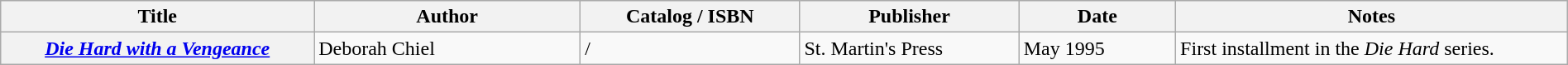<table class="wikitable sortable" style="width:100%;">
<tr>
<th width=20%>Title</th>
<th width=17%>Author</th>
<th width=14%>Catalog / ISBN</th>
<th width=14%>Publisher</th>
<th width=10%>Date</th>
<th width=25%>Notes</th>
</tr>
<tr>
<th><em><a href='#'>Die Hard with a Vengeance</a></em></th>
<td>Deborah Chiel</td>
<td> / </td>
<td>St. Martin's Press</td>
<td>May 1995</td>
<td>First installment in the <em>Die Hard</em> series.</td>
</tr>
</table>
